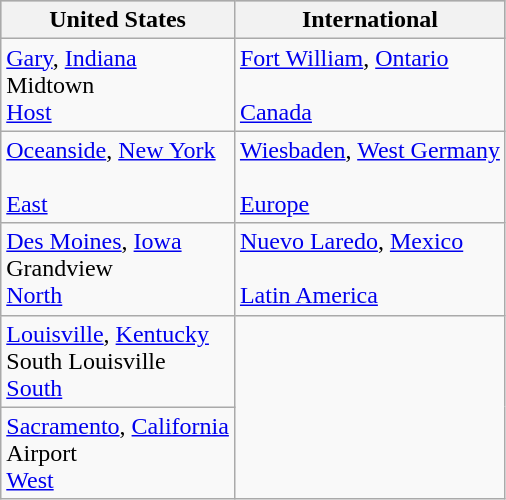<table class="wikitable">
<tr style="background:#bebebe;">
<th>United States</th>
<th>International</th>
</tr>
<tr>
<td> <a href='#'>Gary</a>, <a href='#'>Indiana</a><br>Midtown<br><a href='#'>Host</a></td>
<td> <a href='#'>Fort William</a>, <a href='#'>Ontario</a><br><br><a href='#'>Canada</a></td>
</tr>
<tr>
<td> <a href='#'>Oceanside</a>, <a href='#'>New York</a><br><br><a href='#'>East</a></td>
<td> <a href='#'>Wiesbaden</a>, <a href='#'>West Germany</a><br><br><a href='#'>Europe</a></td>
</tr>
<tr>
<td> <a href='#'>Des Moines</a>, <a href='#'>Iowa</a><br>Grandview<br><a href='#'>North</a></td>
<td> <a href='#'>Nuevo Laredo</a>, <a href='#'>Mexico</a><br><br><a href='#'>Latin America</a></td>
</tr>
<tr>
<td> <a href='#'>Louisville</a>, <a href='#'>Kentucky</a><br>South Louisville<br><a href='#'>South</a></td>
<td rowspan=2></td>
</tr>
<tr>
<td> <a href='#'>Sacramento</a>, <a href='#'>California</a><br>Airport<br><a href='#'>West</a></td>
</tr>
</table>
